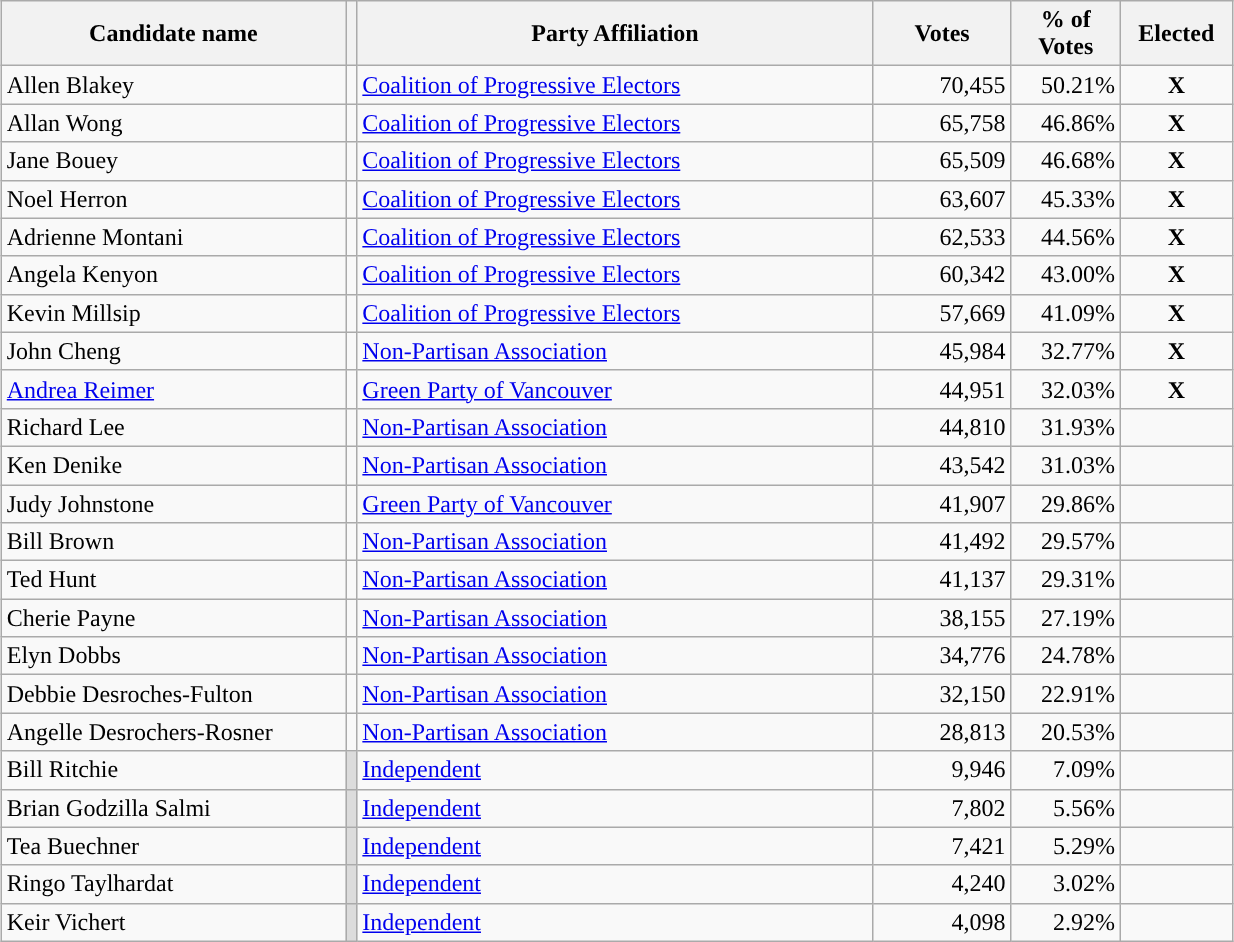<table class="wikitable sortable" style="margin:5px; width: 65%">
<tr>
<th style="width:20%;">Candidate name</th>
<th style="width:0.05%;" class="unsortable"></th>
<th style="width:30%;">Party Affiliation</th>
<th style="width:8%;">Votes</th>
<th style="width:5%;">% of Votes</th>
<th style="width:5%;">Elected</th>
</tr>
<tr>
<td data-sort-value="Blakey, Allen">Allen Blakey</td>
<td style="background:"></td>
<td><a href='#'>Coalition of Progressive Electors</a></td>
<td style="text-align: right;">70,455</td>
<td style="text-align: right;">50.21%</td>
<td style="text-align: center;"><strong>X</strong></td>
</tr>
<tr>
<td data-sort-value="Wong, Allan">Allan Wong</td>
<td style="background:"></td>
<td><a href='#'>Coalition of Progressive Electors</a></td>
<td style="text-align: right;">65,758</td>
<td style="text-align: right;">46.86%</td>
<td style="text-align: center;"><strong>X</strong></td>
</tr>
<tr>
<td data-sort-value="Bouey, Jane">Jane Bouey</td>
<td style="background:"></td>
<td><a href='#'>Coalition of Progressive Electors</a></td>
<td style="text-align: right;">65,509</td>
<td style="text-align: right;">46.68%</td>
<td style="text-align: center;"><strong>X</strong></td>
</tr>
<tr>
<td data-sort-value="Herron, Noel">Noel Herron</td>
<td style="background:"></td>
<td><a href='#'>Coalition of Progressive Electors</a></td>
<td style="text-align: right;">63,607</td>
<td style="text-align: right;">45.33%</td>
<td style="text-align: center;"><strong>X</strong></td>
</tr>
<tr>
<td data-sort-value="Montani, Adrienne">Adrienne Montani</td>
<td style="background:"></td>
<td><a href='#'>Coalition of Progressive Electors</a></td>
<td style="text-align: right;">62,533</td>
<td style="text-align: right;">44.56%</td>
<td style="text-align: center;"><strong>X</strong></td>
</tr>
<tr>
<td data-sort-value="Kenyon, Angela">Angela Kenyon</td>
<td style="background:"></td>
<td><a href='#'>Coalition of Progressive Electors</a></td>
<td style="text-align: right;">60,342</td>
<td style="text-align: right;">43.00%</td>
<td style="text-align: center;"><strong>X</strong></td>
</tr>
<tr>
<td data-sort-value="Millsip, Kevin">Kevin Millsip</td>
<td style="background:"></td>
<td><a href='#'>Coalition of Progressive Electors</a></td>
<td style="text-align: right;">57,669</td>
<td style="text-align: right;">41.09%</td>
<td style="text-align: center;"><strong>X</strong></td>
</tr>
<tr>
<td data-sort-value="Cheng, John">John Cheng</td>
<td style="background:"></td>
<td><a href='#'>Non-Partisan Association</a></td>
<td style="text-align: right;">45,984</td>
<td style="text-align: right;">32.77%</td>
<td style="text-align: center;"><strong>X</strong></td>
</tr>
<tr>
<td data-sort-value="Reimer, Andrea"><a href='#'>Andrea Reimer</a></td>
<td style="background:"></td>
<td><a href='#'>Green Party of Vancouver</a></td>
<td style="text-align: right;">44,951</td>
<td style="text-align: right;">32.03%</td>
<td style="text-align: center;"><strong>X</strong></td>
</tr>
<tr>
<td data-sort-value="Lee, Richard">Richard Lee</td>
<td style="background:"></td>
<td><a href='#'>Non-Partisan Association</a></td>
<td style="text-align: right;">44,810</td>
<td style="text-align: right;">31.93%</td>
<td></td>
</tr>
<tr>
<td data-sort-value="Denike, Ken">Ken Denike</td>
<td style="background:"></td>
<td><a href='#'>Non-Partisan Association</a></td>
<td style="text-align: right;">43,542</td>
<td style="text-align: right;">31.03%</td>
<td></td>
</tr>
<tr>
<td data-sort-value="Johnstone, Judy">Judy Johnstone</td>
<td style="background:"></td>
<td><a href='#'>Green Party of Vancouver</a></td>
<td style="text-align: right;">41,907</td>
<td style="text-align: right;">29.86%</td>
<td></td>
</tr>
<tr>
<td data-sort-value="Brown, Bill">Bill Brown</td>
<td style="background:"></td>
<td><a href='#'>Non-Partisan Association</a></td>
<td style="text-align: right;">41,492</td>
<td style="text-align: right;">29.57%</td>
<td></td>
</tr>
<tr>
<td data-sort-value="Hunt, Ted">Ted Hunt</td>
<td style="background:"></td>
<td><a href='#'>Non-Partisan Association</a></td>
<td style="text-align: right;">41,137</td>
<td style="text-align: right;">29.31%</td>
<td></td>
</tr>
<tr>
<td data-sort-value="Payne, Cherie">Cherie Payne</td>
<td style="background:"></td>
<td><a href='#'>Non-Partisan Association</a></td>
<td style="text-align: right;">38,155</td>
<td style="text-align: right;">27.19%</td>
<td></td>
</tr>
<tr>
<td data-sort-value="Dobbs, Elyn">Elyn Dobbs</td>
<td style="background:"></td>
<td><a href='#'>Non-Partisan Association</a></td>
<td style="text-align: right;">34,776</td>
<td style="text-align: right;">24.78%</td>
<td></td>
</tr>
<tr>
<td data-sort-value="Desroches-Fulton, Debbie">Debbie Desroches-Fulton</td>
<td style="background:"></td>
<td><a href='#'>Non-Partisan Association</a></td>
<td style="text-align: right;">32,150</td>
<td style="text-align: right;">22.91%</td>
<td></td>
</tr>
<tr>
<td data-sort-value="Desrochers-Rosner, Angelle">Angelle Desrochers-Rosner</td>
<td style="background:"></td>
<td><a href='#'>Non-Partisan Association</a></td>
<td style="text-align: right;">28,813</td>
<td style="text-align: right;">20.53%</td>
<td></td>
</tr>
<tr>
<td data-sort-value="Ritchie, Bill">Bill Ritchie</td>
<td style="background:gainsboro;"></td>
<td><a href='#'>Independent</a></td>
<td style="text-align: right;">9,946</td>
<td style="text-align: right;">7.09%</td>
<td></td>
</tr>
<tr>
<td data-sort-value="Salmi, Brian Godzilla">Brian Godzilla Salmi</td>
<td style="background:gainsboro;"></td>
<td><a href='#'>Independent</a></td>
<td style="text-align: right;">7,802</td>
<td style="text-align: right;">5.56%</td>
<td></td>
</tr>
<tr>
<td data-sort-value="Buechner, Tea">Tea Buechner</td>
<td style="background:gainsboro;"></td>
<td><a href='#'>Independent</a></td>
<td style="text-align: right;">7,421</td>
<td style="text-align: right;">5.29%</td>
<td></td>
</tr>
<tr>
<td data-sort-value="Taylhardat, Ringo">Ringo Taylhardat</td>
<td style="background:gainsboro;"></td>
<td><a href='#'>Independent</a></td>
<td style="text-align: right;">4,240</td>
<td style="text-align: right;">3.02%</td>
<td></td>
</tr>
<tr>
<td data-sort-value="Vichert, Keir">Keir Vichert</td>
<td style="background:gainsboro;"></td>
<td><a href='#'>Independent</a></td>
<td style="text-align: right;">4,098</td>
<td style="text-align: right;">2.92%</td>
<td></td>
</tr>
</table>
